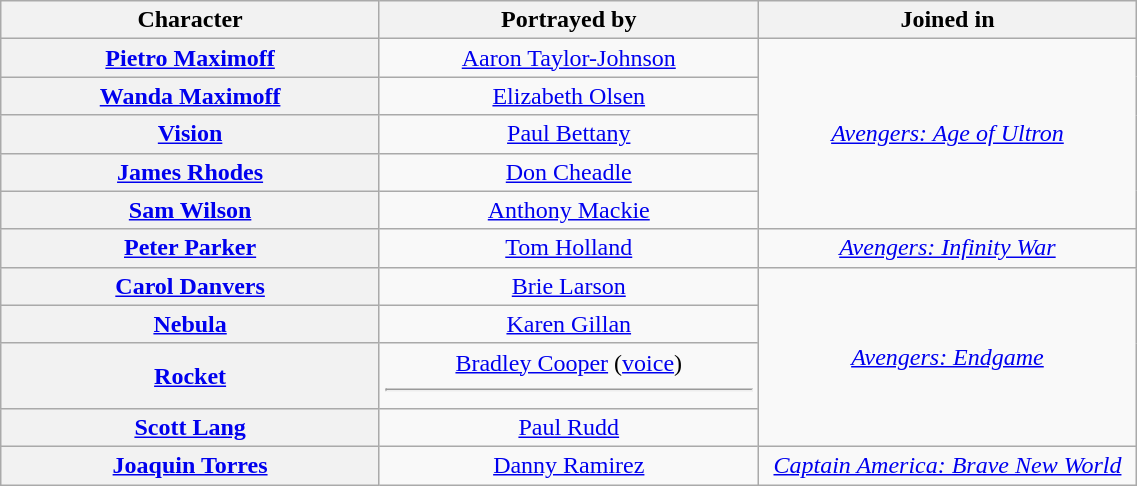<table class="wikitable unsortable" style="text-align:center; width:60%;">
<tr>
<th scope="col" style="width:20%;">Character</th>
<th scope="col" style="width:20%;">Portrayed by</th>
<th scope="col" style="width:20%;">Joined in</th>
</tr>
<tr>
<th scope="row"><a href='#'>Pietro Maximoff</a></th>
<td><a href='#'>Aaron Taylor-Johnson</a></td>
<td rowspan="5"><em><a href='#'>Avengers: Age of Ultron</a></em></td>
</tr>
<tr>
<th scope="row"><a href='#'>Wanda Maximoff</a></th>
<td><a href='#'>Elizabeth Olsen</a></td>
</tr>
<tr>
<th scope="row"><a href='#'>Vision</a></th>
<td><a href='#'>Paul Bettany</a></td>
</tr>
<tr>
<th scope="row"><a href='#'>James Rhodes<br></a></th>
<td><a href='#'>Don Cheadle</a></td>
</tr>
<tr>
<th scope="row"><a href='#'>Sam Wilson<br></a></th>
<td><a href='#'>Anthony Mackie</a></td>
</tr>
<tr>
<th scope="row"><a href='#'>Peter Parker<br></a></th>
<td><a href='#'>Tom Holland</a></td>
<td><em><a href='#'>Avengers: Infinity War</a></em></td>
</tr>
<tr>
<th scope="row"><a href='#'>Carol Danvers<br></a></th>
<td><a href='#'>Brie Larson</a></td>
<td rowspan="4"><em><a href='#'>Avengers: Endgame</a></em></td>
</tr>
<tr>
<th scope="row"><a href='#'>Nebula</a></th>
<td><a href='#'>Karen Gillan</a></td>
</tr>
<tr>
<th scope="row"><a href='#'>Rocket</a></th>
<td><a href='#'>Bradley Cooper</a> (<a href='#'>voice</a>)<hr></td>
</tr>
<tr>
<th scope="row"><a href='#'>Scott Lang<br></a></th>
<td><a href='#'>Paul Rudd</a></td>
</tr>
<tr>
<th scope="row"><a href='#'>Joaquin Torres<br></a></th>
<td><a href='#'>Danny Ramirez</a></td>
<td><em><a href='#'>Captain America: Brave New World</a></em></td>
</tr>
</table>
